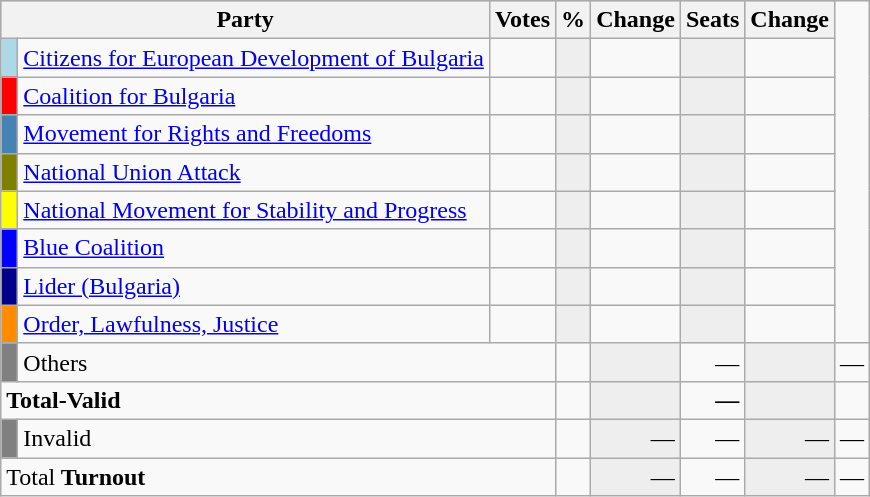<table class="wikitable" border="1">
<tr style="background-color:#C9C9C9">
<th align=left colspan=2 valign=top>Party</th>
<th align-right>Votes</th>
<th align=right>%</th>
<th align=right>Change</th>
<th align=right>Seats</th>
<th align=right>Change</th>
</tr>
<tr>
<td bgcolor="lightblue"> </td>
<td align=left><a href='#'>Citizens for European Development of Bulgaria</a></td>
<td align=right></td>
<td align=right style="background-color:#EEEEEE"></td>
<td align=right></td>
<td align=right style="background-color:#EEEEEE"></td>
<td align=right></td>
</tr>
<tr>
<td bgcolor="red"> </td>
<td align=left><a href='#'>Coalition for Bulgaria</a></td>
<td align=right></td>
<td align=right style="background-color:#EEEEEE"></td>
<td align=right></td>
<td align=right style="background-color:#EEEEEE"></td>
<td align=right></td>
</tr>
<tr>
<td bgcolor="#4682B4"> </td>
<td align=left><a href='#'>Movement for Rights and Freedoms</a></td>
<td align=right></td>
<td align=right style="background-color:#EEEEEE"></td>
<td align=right></td>
<td align=right style="background-color:#EEEEEE"></td>
<td align=right></td>
</tr>
<tr>
<td bgcolor="#808000"> </td>
<td align=left><a href='#'>National Union Attack</a></td>
<td align=right></td>
<td align=right style="background-color:#EEEEEE"></td>
<td align=right></td>
<td align=right style="background-color:#EEEEEE"></td>
<td align=right></td>
</tr>
<tr>
<td bgcolor="yellow"> </td>
<td align=left><a href='#'>National Movement for Stability and Progress</a></td>
<td align=right></td>
<td align=right style="background-color:#EEEEEE"></td>
<td align=right></td>
<td align=right style="background-color:#EEEEEE"></td>
<td align=right></td>
</tr>
<tr>
<td bgcolor="blue"> </td>
<td align=left><a href='#'>Blue Coalition</a></td>
<td align=right></td>
<td align=right style="background-color:#EEEEEE"></td>
<td align=right></td>
<td align=right style="background-color:#EEEEEE"></td>
<td align=right></td>
</tr>
<tr>
<td bgcolor="darkblue"> </td>
<td align=left><a href='#'>Lider (Bulgaria)</a></td>
<td align=right></td>
<td align=right style="background-color:#EEEEEE"></td>
<td align=right></td>
<td align=right style="background-color:#EEEEEE"></td>
<td align=right></td>
</tr>
<tr>
<td bgcolor="darkorange"> </td>
<td align=left><a href='#'>Order, Lawfulness, Justice</a></td>
<td align=right></td>
<td align=right style="background-color:#EEEEEE"></td>
<td align=right></td>
<td align=right style="background-color:#EEEEEE"></td>
<td align=right></td>
</tr>
<tr>
<td bgcolor="grey"> </td>
<td align=left colspan=2>Others</td>
<td align=right></td>
<td align=right style="background-color:#EEEEEE"></td>
<td align=right>—</td>
<td align=right style="background-color:#EEEEEE"></td>
<td align=right>—</td>
</tr>
<tr>
<td align=left colspan=3><strong>Total-Valid</strong></td>
<td align=right></td>
<td align=right style="background-color:#EEEEEE"></td>
<td align=right><strong>—<em></td>
<td align=right style="background-color:#EEEEEE"></td>
<td align=right></td>
</tr>
<tr>
<td bgcolor="grey"></td>
<td align=left colspan=2>Invalid</td>
<td align=right></td>
<td align=right style="background-color:#EEEEEE">—</td>
<td align=right>—</td>
<td align=right style="background-color:#EEEEEE">—</td>
<td align=right>—</td>
</tr>
<tr>
<td align=left colspan=3></strong>Total<strong>      </em> Turnout<em></td>
<td align=right></td>
<td align=right style="background-color:#EEEEEE"></strong>—<strong></td>
<td align=right></strong>—<strong></td>
<td align=right style="background-color:#EEEEEE"></strong>—<strong></td>
<td align=right></strong>—<strong></td>
</tr>
</table>
